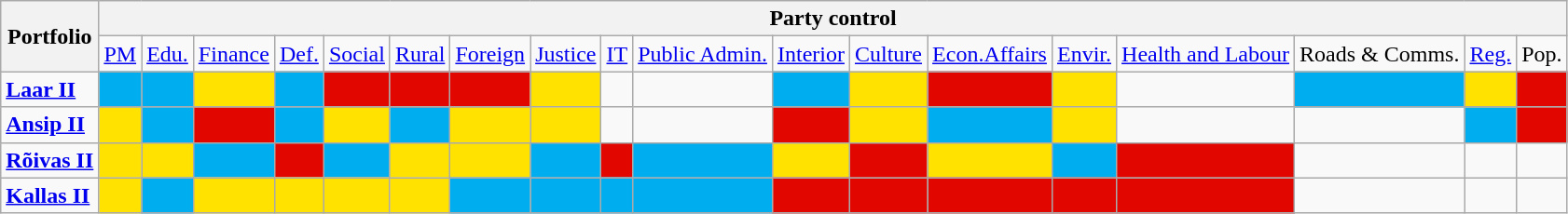<table class="wikitable">
<tr>
<th rowspan="2">Portfolio</th>
<th colspan="18">Party control</th>
</tr>
<tr>
<td><a href='#'>PM</a></td>
<td><a href='#'>Edu.</a></td>
<td><a href='#'>Finance</a></td>
<td><a href='#'>Def.</a></td>
<td><a href='#'>Social</a></td>
<td><a href='#'>Rural</a></td>
<td><a href='#'>Foreign</a></td>
<td><a href='#'>Justice</a></td>
<td><a href='#'>IT</a></td>
<td><a href='#'>Public Admin.</a></td>
<td><a href='#'>Interior</a></td>
<td><a href='#'>Culture</a></td>
<td><a href='#'>Econ.Affairs</a></td>
<td><a href='#'>Envir.</a></td>
<td><a href='#'>Health and Labour</a></td>
<td>Roads & Comms.</td>
<td><a href='#'>Reg.</a></td>
<td>Pop.</td>
</tr>
<tr>
<td><a href='#'><strong>Laar II</strong></a></td>
<td style="background:#00aeef; "></td>
<td style="background:#00aeef; "></td>
<td style="background:#FFE200; "></td>
<td style="background:#00aeef; "></td>
<td style="background:#e10600; "></td>
<td style="background:#e10600; "></td>
<td style="background:#e10600; "></td>
<td style="background:#FFE200; "></td>
<td></td>
<td></td>
<td style="background:#00aeef; "></td>
<td style="background:#FFE200; "></td>
<td style="background:#e10600; "></td>
<td style="background:#FFE200; "></td>
<td></td>
<td style="background:#00aeef; "></td>
<td style="background:#FFE200; "></td>
<td style="background:#e10600; "></td>
</tr>
<tr>
<td><a href='#'><strong>Ansip II</strong></a></td>
<td style="background:#FFE200; "></td>
<td style="background:#00aeef; "></td>
<td style="background:#e10600; "></td>
<td style="background:#00aeef; "></td>
<td style="background:#FFE200; "></td>
<td style="background:#00aeef; "></td>
<td style="background:#FFE200; "></td>
<td style="background:#FFE200; "></td>
<td></td>
<td></td>
<td style="background:#e10600; "></td>
<td style="background:#FFE200; "></td>
<td style="background:#00aeef; "></td>
<td style="background:#FFE200; "></td>
<td></td>
<td></td>
<td style="background:#00aeef; "></td>
<td style="background:#e10600; "></td>
</tr>
<tr>
<td><a href='#'><strong>Rõivas II</strong></a></td>
<td style="background:#FFE200; "></td>
<td style="background:#FFE200; "></td>
<td style="background:#00aeef; "></td>
<td style="background:#e10600; "></td>
<td style="background:#00aeef; "></td>
<td style="background:#FFE200; "></td>
<td style="background:#FFE200; "></td>
<td style="background:#00aeef; "></td>
<td style="background:#e10600; "></td>
<td style="background:#00aeef; "></td>
<td style="background:#FFE200; "></td>
<td style="background:#e10600; "></td>
<td style="background:#FFE200; "></td>
<td style="background:#00aeef; "></td>
<td style="background:#e10600; "></td>
<td></td>
<td></td>
<td></td>
</tr>
<tr>
<td><a href='#'><strong>Kallas II</strong></a></td>
<td style="background:#FFE200; "></td>
<td style="background:#00aeef; "></td>
<td style="background:#FFE200; "></td>
<td style="background:#FFE200; "></td>
<td style="background:#FFE200; "></td>
<td style="background:#FFE200; "></td>
<td style="background:#00aeef; "></td>
<td style="background:#00aeef; "></td>
<td style="background:#00aeef; "></td>
<td style="background:#00aeef; "></td>
<td style="background:#e10600; "></td>
<td style="background:#e10600; "></td>
<td style="background:#e10600; "></td>
<td style="background:#e10600; "></td>
<td style="background:#e10600; "></td>
<td></td>
<td></td>
<td></td>
</tr>
</table>
